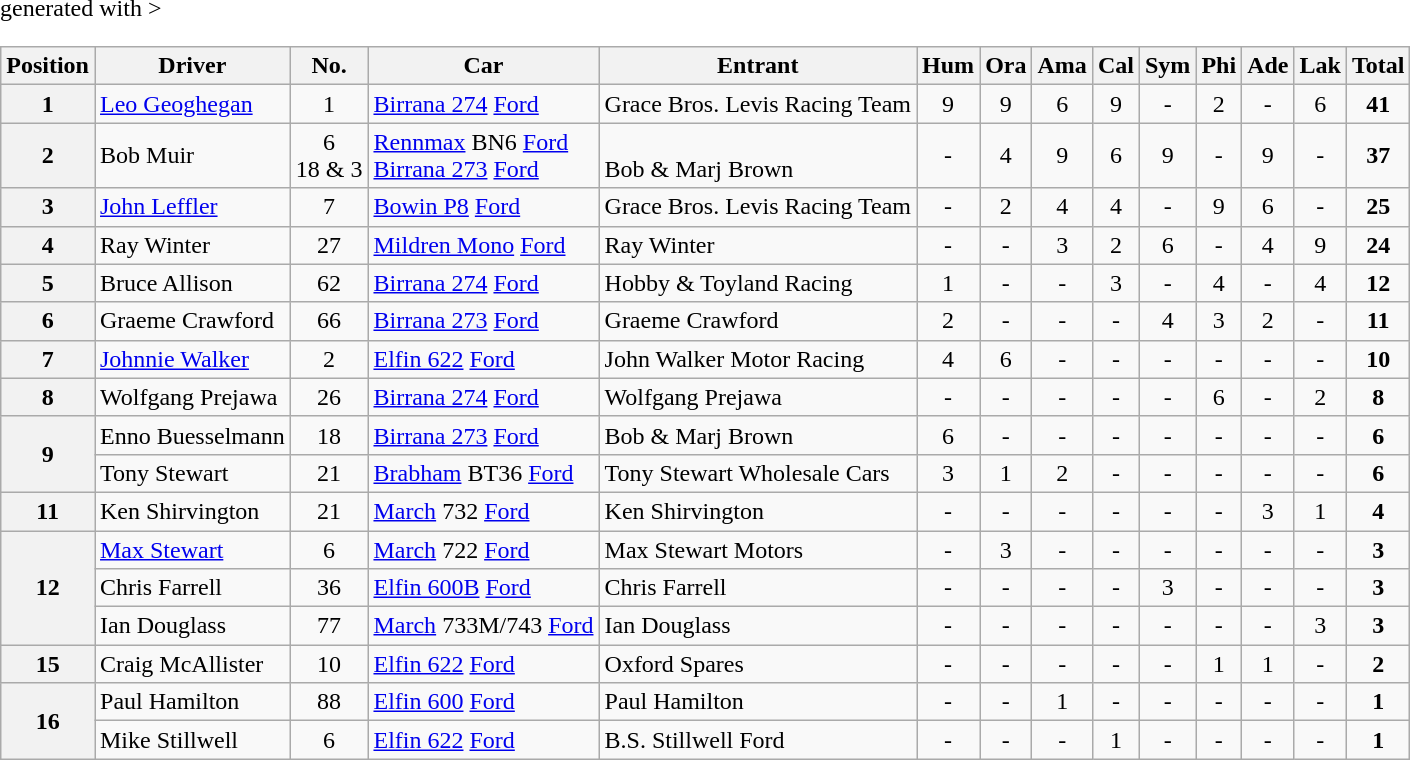<table class="wikitable" <hiddentext>generated with >
<tr style="font-weight:bold">
<th>Position </th>
<th>Driver </th>
<th>No.</th>
<th>Car</th>
<th>Entrant</th>
<th>Hum </th>
<th>Ora </th>
<th>Ama </th>
<th>Cal </th>
<th>Sym </th>
<th>Phi </th>
<th>Ade </th>
<th>Lak </th>
<th>Total </th>
</tr>
<tr>
<th>1</th>
<td><a href='#'>Leo Geoghegan</a></td>
<td align="center">1</td>
<td><a href='#'>Birrana 274</a> <a href='#'>Ford</a></td>
<td>Grace Bros. Levis Racing Team </td>
<td align="center">9</td>
<td align="center">9</td>
<td align="center">6</td>
<td align="center">9</td>
<td align="center">-</td>
<td align="center">2</td>
<td align="center">-</td>
<td align="center">6</td>
<td align="center"><strong>41</strong></td>
</tr>
<tr>
<th>2</th>
<td>Bob Muir</td>
<td align="center">6<br>18 & 3</td>
<td><a href='#'>Rennmax</a> BN6 <a href='#'>Ford</a><br> <a href='#'>Birrana 273</a> <a href='#'>Ford</a></td>
<td> <br>Bob & Marj Brown </td>
<td align="center">-</td>
<td align="center">4</td>
<td align="center">9</td>
<td align="center">6</td>
<td align="center">9</td>
<td align="center">-</td>
<td align="center">9</td>
<td align="center">-</td>
<td align="center"><strong>37</strong></td>
</tr>
<tr>
<th>3</th>
<td><a href='#'>John Leffler</a></td>
<td align="center">7</td>
<td><a href='#'>Bowin P8</a> <a href='#'>Ford</a></td>
<td>Grace Bros. Levis Racing Team </td>
<td align="center">-</td>
<td align="center">2</td>
<td align="center">4</td>
<td align="center">4</td>
<td align="center">-</td>
<td align="center">9</td>
<td align="center">6</td>
<td align="center">-</td>
<td align="center"><strong>25</strong></td>
</tr>
<tr>
<th>4</th>
<td>Ray Winter</td>
<td align="center">27</td>
<td><a href='#'>Mildren Mono</a> <a href='#'>Ford</a></td>
<td>Ray Winter </td>
<td align="center">-</td>
<td align="center">-</td>
<td align="center">3</td>
<td align="center">2</td>
<td align="center">6</td>
<td align="center">-</td>
<td align="center">4</td>
<td align="center">9</td>
<td align="center"><strong>24</strong></td>
</tr>
<tr>
<th>5</th>
<td>Bruce Allison</td>
<td align="center">62</td>
<td><a href='#'>Birrana 274</a> <a href='#'>Ford</a></td>
<td>Hobby & Toyland Racing </td>
<td align="center">1</td>
<td align="center">-</td>
<td align="center">-</td>
<td align="center">3</td>
<td align="center">-</td>
<td align="center">4</td>
<td align="center">-</td>
<td align="center">4</td>
<td align="center"><strong>12</strong></td>
</tr>
<tr>
<th>6</th>
<td>Graeme Crawford</td>
<td align="center">66</td>
<td><a href='#'>Birrana 273</a> <a href='#'>Ford</a></td>
<td>Graeme Crawford </td>
<td align="center">2</td>
<td align="center">-</td>
<td align="center">-</td>
<td align="center">-</td>
<td align="center">4</td>
<td align="center">3</td>
<td align="center">2</td>
<td align="center">-</td>
<td align="center"><strong>11</strong></td>
</tr>
<tr>
<th>7</th>
<td><a href='#'>Johnnie Walker</a></td>
<td align="center">2</td>
<td><a href='#'>Elfin 622</a> <a href='#'>Ford</a></td>
<td>John Walker Motor Racing </td>
<td align="center">4</td>
<td align="center">6</td>
<td align="center">-</td>
<td align="center">-</td>
<td align="center">-</td>
<td align="center">-</td>
<td align="center">-</td>
<td align="center">-</td>
<td align="center"><strong>10</strong></td>
</tr>
<tr>
<th>8</th>
<td>Wolfgang Prejawa</td>
<td align="center">26</td>
<td><a href='#'>Birrana 274</a> <a href='#'>Ford</a></td>
<td>Wolfgang Prejawa </td>
<td align="center">-</td>
<td align="center">-</td>
<td align="center">-</td>
<td align="center">-</td>
<td align="center">-</td>
<td align="center">6</td>
<td align="center">-</td>
<td align="center">2</td>
<td align="center"><strong>8</strong></td>
</tr>
<tr>
<th rowspan=2>9</th>
<td>Enno Buesselmann</td>
<td align="center">18</td>
<td><a href='#'>Birrana 273</a> <a href='#'>Ford</a></td>
<td>Bob & Marj Brown </td>
<td align="center">6</td>
<td align="center">-</td>
<td align="center">-</td>
<td align="center">-</td>
<td align="center">-</td>
<td align="center">-</td>
<td align="center">-</td>
<td align="center">-</td>
<td align="center"><strong>6</strong></td>
</tr>
<tr>
<td>Tony Stewart</td>
<td align="center">21</td>
<td><a href='#'>Brabham</a> BT36 <a href='#'>Ford</a></td>
<td>Tony Stewart Wholesale Cars </td>
<td align="center">3</td>
<td align="center">1</td>
<td align="center">2</td>
<td align="center">-</td>
<td align="center">-</td>
<td align="center">-</td>
<td align="center">-</td>
<td align="center">-</td>
<td align="center"><strong>6</strong></td>
</tr>
<tr>
<th>11</th>
<td>Ken Shirvington</td>
<td align="center">21</td>
<td><a href='#'>March</a> 732 <a href='#'>Ford</a></td>
<td>Ken Shirvington </td>
<td align="center">-</td>
<td align="center">-</td>
<td align="center">-</td>
<td align="center">-</td>
<td align="center">-</td>
<td align="center">-</td>
<td align="center">3</td>
<td align="center">1</td>
<td align="center"><strong>4</strong></td>
</tr>
<tr>
<th rowspan=3>12</th>
<td><a href='#'>Max Stewart</a></td>
<td align="center">6</td>
<td><a href='#'>March</a> 722 <a href='#'>Ford</a></td>
<td>Max Stewart Motors </td>
<td align="center">-</td>
<td align="center">3</td>
<td align="center">-</td>
<td align="center">-</td>
<td align="center">-</td>
<td align="center">-</td>
<td align="center">-</td>
<td align="center">-</td>
<td align="center"><strong>3</strong></td>
</tr>
<tr>
<td>Chris Farrell</td>
<td align="center">36</td>
<td><a href='#'>Elfin 600B</a> <a href='#'>Ford</a></td>
<td>Chris Farrell </td>
<td align="center">-</td>
<td align="center">-</td>
<td align="center">-</td>
<td align="center">-</td>
<td align="center">3</td>
<td align="center">-</td>
<td align="center">-</td>
<td align="center">-</td>
<td align="center"><strong>3</strong></td>
</tr>
<tr>
<td>Ian Douglass</td>
<td align="center">77</td>
<td><a href='#'>March</a> 733M/743 <a href='#'>Ford</a></td>
<td>Ian Douglass </td>
<td align="center">-</td>
<td align="center">-</td>
<td align="center">-</td>
<td align="center">-</td>
<td align="center">-</td>
<td align="center">-</td>
<td align="center">-</td>
<td align="center">3</td>
<td align="center"><strong>3</strong></td>
</tr>
<tr>
<th>15</th>
<td>Craig McAllister</td>
<td align="center">10</td>
<td><a href='#'>Elfin 622</a> <a href='#'>Ford</a></td>
<td>Oxford Spares </td>
<td align="center">-</td>
<td align="center">-</td>
<td align="center">-</td>
<td align="center">-</td>
<td align="center">-</td>
<td align="center">1</td>
<td align="center">1</td>
<td align="center">-</td>
<td align="center"><strong>2</strong></td>
</tr>
<tr>
<th rowspan=2>16</th>
<td>Paul Hamilton</td>
<td align="center">88</td>
<td><a href='#'>Elfin 600</a> <a href='#'>Ford</a></td>
<td>Paul Hamilton </td>
<td align="center">-</td>
<td align="center">-</td>
<td align="center">1</td>
<td align="center">-</td>
<td align="center">-</td>
<td align="center">-</td>
<td align="center">-</td>
<td align="center">-</td>
<td align="center"><strong>1</strong></td>
</tr>
<tr>
<td>Mike Stillwell</td>
<td align="center">6</td>
<td><a href='#'>Elfin 622</a> <a href='#'>Ford</a></td>
<td>B.S. Stillwell Ford </td>
<td align="center">-</td>
<td align="center">-</td>
<td align="center">-</td>
<td align="center">1</td>
<td align="center">-</td>
<td align="center">-</td>
<td align="center">-</td>
<td align="center">-</td>
<td align="center"><strong>1</strong></td>
</tr>
</table>
